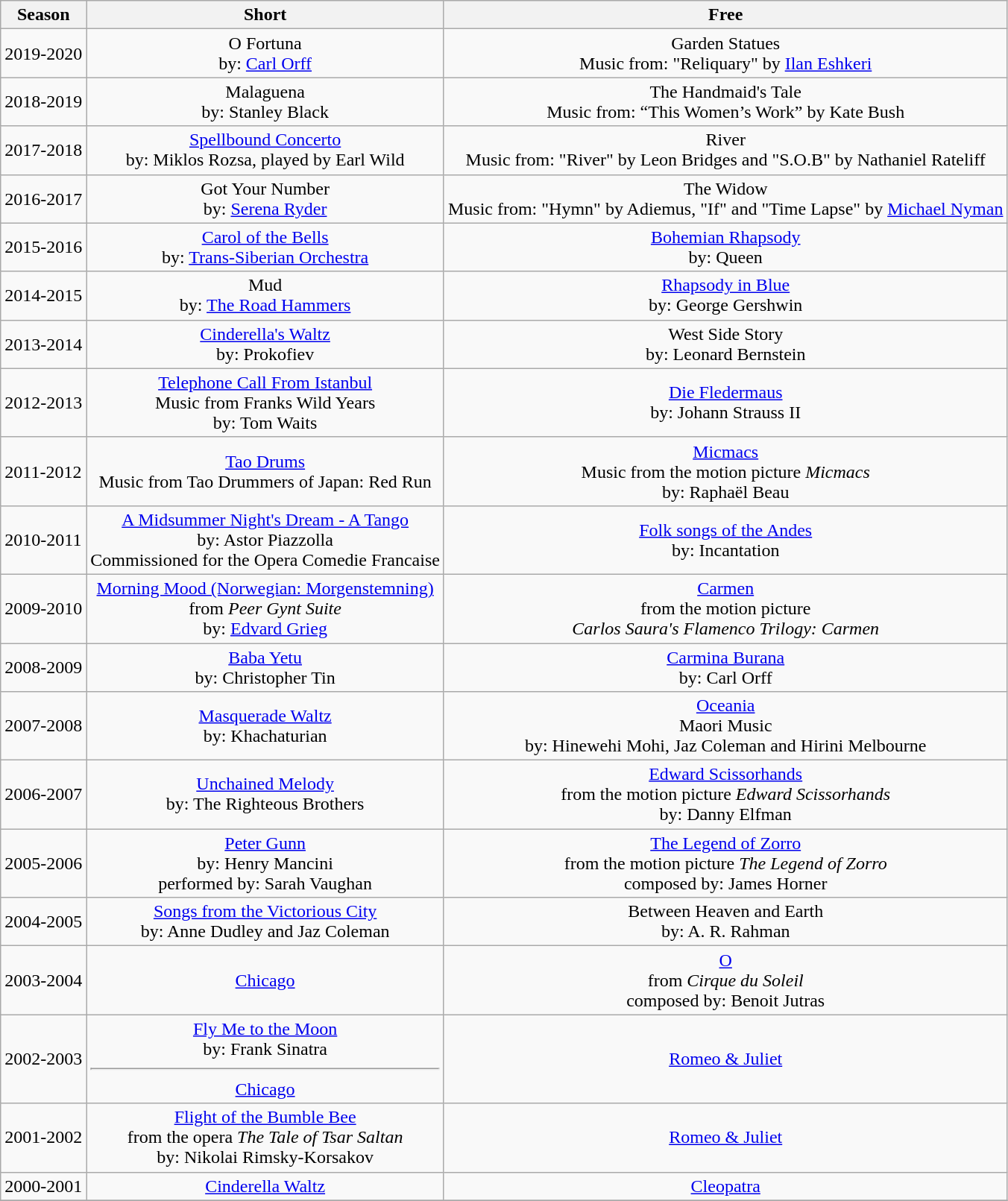<table class="wikitable">
<tr>
<th>Season</th>
<th>Short</th>
<th>Free</th>
</tr>
<tr>
<td>2019-2020</td>
<td Short align="center">O Fortuna <br> by: <a href='#'>Carl Orff</a></td>
<td Free align="center">Garden Statues <br> Music from: "Reliquary" by <a href='#'>Ilan Eshkeri</a></td>
</tr>
<tr>
<td>2018-2019</td>
<td Short align="center">Malaguena <br> by: Stanley Black</td>
<td Free align="center">The Handmaid's Tale <br> Music from: “This Women’s Work” by Kate Bush</td>
</tr>
<tr>
<td>2017-2018</td>
<td Short align="center"><a href='#'>Spellbound Concerto</a> <br> by: Miklos Rozsa, played by Earl Wild</td>
<td Free align="center">River <br> Music from: "River" by Leon Bridges and "S.O.B" by Nathaniel Rateliff</td>
</tr>
<tr>
<td>2016-2017</td>
<td Short align="center">Got Your Number <br> by: <a href='#'>Serena Ryder</a></td>
<td Free align="center">The Widow <br> Music from: "Hymn" by Adiemus, "If" and "Time Lapse" by <a href='#'>Michael Nyman</a></td>
</tr>
<tr>
<td>2015-2016</td>
<td Short align="center"><a href='#'>Carol of the Bells</a> <br> by: <a href='#'>Trans-Siberian Orchestra</a></td>
<td align="center" Free><a href='#'>Bohemian Rhapsody</a> <br> by: Queen </td>
</tr>
<tr>
<td>2014-2015</td>
<td Short align="center">Mud <br> by: <a href='#'>The Road Hammers</a></td>
<td align="center" Free><a href='#'>Rhapsody in Blue</a> <br> by: George Gershwin</td>
</tr>
<tr>
<td>2013-2014</td>
<td Short align="center"><a href='#'>Cinderella's Waltz</a> <br> by: Prokofiev</td>
<td Free align="center">West Side Story <br> by: Leonard Bernstein</td>
</tr>
<tr>
<td>2012-2013</td>
<td Short align="center"><a href='#'>Telephone Call From Istanbul</a> <br> Music from Franks Wild Years <br> by: Tom Waits</td>
<td Free align="center"><a href='#'>Die Fledermaus</a> <br> by: Johann Strauss II</td>
</tr>
<tr>
<td>2011-2012</td>
<td Short align="center"><a href='#'>Tao Drums</a> <br> Music from Tao Drummers of Japan: Red Run</td>
<td Free align="center"><a href='#'>Micmacs</a> <br> Music from the motion picture <em>Micmacs</em> <br> by: Raphaël Beau</td>
</tr>
<tr>
<td>2010-2011</td>
<td Short align="center"><a href='#'>A Midsummer Night's Dream - A Tango</a> <br> by: Astor Piazzolla <br> Commissioned for the Opera Comedie Francaise</td>
<td Free align="center"><a href='#'>Folk songs of the Andes</a> <br> by: Incantation</td>
</tr>
<tr>
<td>2009-2010</td>
<td Short align="center"><a href='#'>Morning Mood (Norwegian: Morgenstemning)</a> <br> from <em>Peer Gynt Suite</em> <br> by: <a href='#'>Edvard Grieg</a></td>
<td Free align="center"><a href='#'>Carmen</a> <br> from the motion picture <br> <em>Carlos Saura's Flamenco Trilogy: Carmen</em></td>
</tr>
<tr>
<td>2008-2009</td>
<td Short align="center"><a href='#'>Baba Yetu</a> <br> by: Christopher Tin</td>
<td Free align="center"><a href='#'>Carmina Burana</a> <br> by: Carl Orff</td>
</tr>
<tr>
<td>2007-2008</td>
<td Short align="center"><a href='#'>Masquerade Waltz</a> <br> by: Khachaturian</td>
<td Free align="center"><a href='#'>Oceania</a>  <br> Maori Music <br> by: Hinewehi Mohi, Jaz Coleman and Hirini Melbourne</td>
</tr>
<tr>
<td>2006-2007</td>
<td Short align="center"><a href='#'>Unchained Melody</a> <br> by: The Righteous Brothers</td>
<td Free align="center"><a href='#'>Edward Scissorhands</a>  <br> from the motion picture <em>Edward Scissorhands</em> <br> by: Danny Elfman</td>
</tr>
<tr>
<td>2005-2006</td>
<td Short align="center"><a href='#'>Peter Gunn</a> <br> by: Henry Mancini <br> performed by: Sarah Vaughan</td>
<td Free align="center"><a href='#'>The Legend of Zorro</a> <br> from the motion picture <em>The Legend of Zorro</em> <br> composed by: James Horner</td>
</tr>
<tr>
<td>2004-2005</td>
<td Short align="center"><a href='#'>Songs from the Victorious City</a> <br> by: Anne Dudley and Jaz Coleman</td>
<td Free align="center">Between Heaven and Earth <br> by: A. R. Rahman</td>
</tr>
<tr>
<td>2003-2004</td>
<td Short align="center"><a href='#'>Chicago</a></td>
<td Free align="center"><a href='#'>O</a> <br> from <em>Cirque du Soleil</em> <br> composed by: Benoit Jutras</td>
</tr>
<tr>
<td>2002-2003</td>
<td Short align="center"><a href='#'>Fly Me to the Moon</a> <br> by: Frank Sinatra<hr> <a href='#'>Chicago</a></td>
<td Free align="center"><a href='#'>Romeo & Juliet</a></td>
</tr>
<tr>
<td>2001-2002</td>
<td Short align="center"><a href='#'>Flight of the Bumble Bee</a> <br> from the opera <em>The Tale of Tsar Saltan</em> <br> by: Nikolai Rimsky-Korsakov</td>
<td Free align="center"><a href='#'>Romeo & Juliet</a></td>
</tr>
<tr>
<td>2000-2001</td>
<td Short align="center"><a href='#'>Cinderella Waltz</a></td>
<td Free align="center"><a href='#'>Cleopatra</a></td>
</tr>
<tr>
</tr>
</table>
